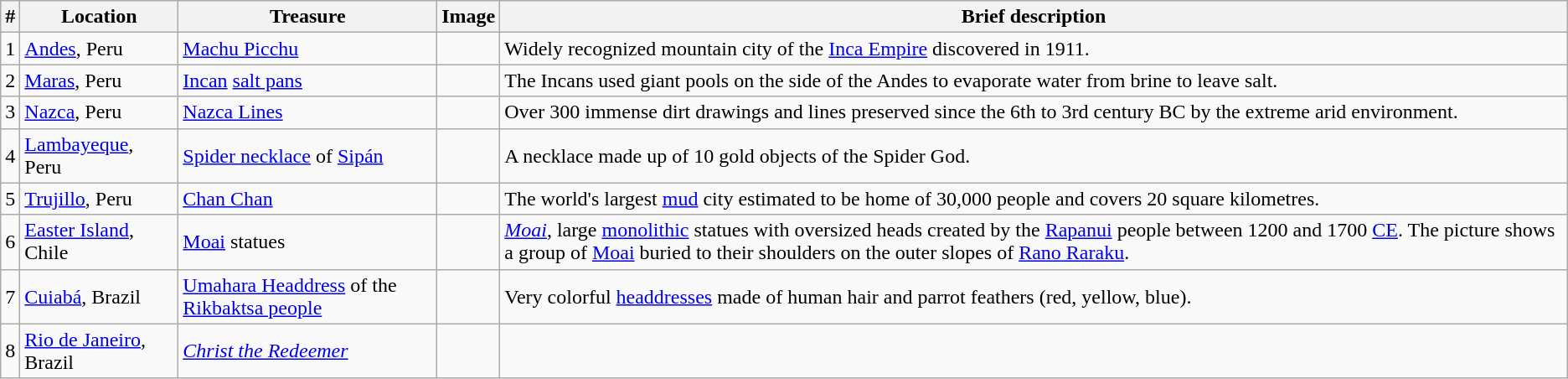<table class="wikitable">
<tr ">
<th>#</th>
<th>Location</th>
<th>Treasure</th>
<th>Image</th>
<th>Brief description</th>
</tr>
<tr>
<td>1</td>
<td><a href='#'>Andes</a>, Peru</td>
<td><a href='#'>Machu Picchu</a></td>
<td></td>
<td>Widely recognized mountain city of the <a href='#'>Inca Empire</a> discovered in 1911.</td>
</tr>
<tr>
<td>2</td>
<td><a href='#'>Maras</a>, Peru</td>
<td><a href='#'>Incan</a> <a href='#'>salt pans</a></td>
<td></td>
<td>The Incans used giant pools on the side of the Andes to evaporate water from brine to leave salt.</td>
</tr>
<tr>
<td>3</td>
<td><a href='#'>Nazca</a>, Peru</td>
<td><a href='#'>Nazca Lines</a></td>
<td></td>
<td>Over 300 immense dirt drawings and lines preserved since the 6th to 3rd century BC by the extreme arid environment.</td>
</tr>
<tr>
<td>4</td>
<td><a href='#'>Lambayeque</a>, Peru</td>
<td><a href='#'>Spider necklace</a> of <a href='#'>Sipán</a></td>
<td></td>
<td>A necklace made up of 10 gold objects of the Spider God.</td>
</tr>
<tr>
<td>5</td>
<td><a href='#'>Trujillo</a>, Peru</td>
<td><a href='#'>Chan Chan</a></td>
<td></td>
<td>The world's largest <a href='#'>mud</a> city estimated to be home of 30,000 people and covers 20 square kilometres.</td>
</tr>
<tr>
<td>6</td>
<td><a href='#'>Easter Island</a>, Chile</td>
<td><a href='#'>Moai</a> statues</td>
<td></td>
<td><em><a href='#'>Moai</a></em>, large <a href='#'>monolithic</a> statues with oversized heads created by the <a href='#'>Rapanui</a> people between 1200 and 1700 <a href='#'>CE</a>. The picture shows a group of <a href='#'>Moai</a> buried to their shoulders on the outer slopes of <a href='#'>Rano Raraku</a>.</td>
</tr>
<tr>
<td>7</td>
<td><a href='#'>Cuiabá</a>, Brazil</td>
<td><a href='#'>Umahara Headdress</a> of the <a href='#'>Rikbaktsa people</a></td>
<td></td>
<td>Very colorful <a href='#'>headdresses</a> made of human hair and parrot feathers (red, yellow, blue).</td>
</tr>
<tr>
<td>8</td>
<td><a href='#'>Rio de Janeiro</a>, Brazil</td>
<td><em><a href='#'>Christ the Redeemer</a></em></td>
<td></td>
</tr>
</table>
